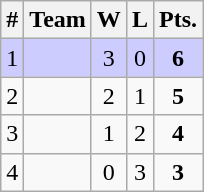<table class=wikitable style="text-align:center;">
<tr>
<th>#</th>
<th>Team</th>
<th>W</th>
<th>L</th>
<th>Pts.</th>
</tr>
<tr bgcolor=#CCCCFF>
<td>1</td>
<td align=left></td>
<td>3</td>
<td>0</td>
<td><strong>6</strong></td>
</tr>
<tr>
<td>2</td>
<td align=left></td>
<td>2</td>
<td>1</td>
<td><strong>5</strong></td>
</tr>
<tr>
<td>3</td>
<td align=left></td>
<td>1</td>
<td>2</td>
<td><strong>4</strong></td>
</tr>
<tr>
<td>4</td>
<td align=left></td>
<td>0</td>
<td>3</td>
<td><strong>3</strong></td>
</tr>
</table>
